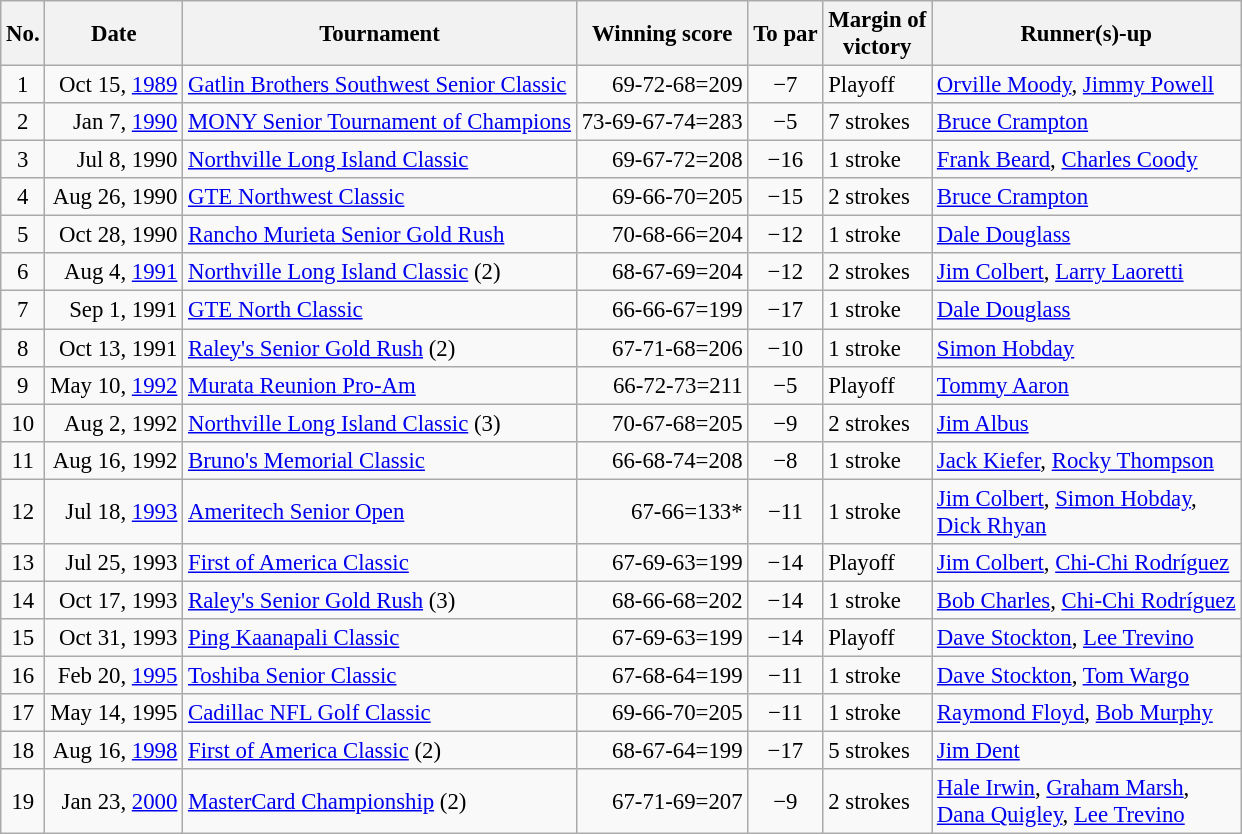<table class="wikitable" style="font-size:95%;">
<tr>
<th>No.</th>
<th>Date</th>
<th>Tournament</th>
<th>Winning score</th>
<th>To par</th>
<th>Margin of<br>victory</th>
<th>Runner(s)-up</th>
</tr>
<tr>
<td align=center>1</td>
<td align=right>Oct 15, <a href='#'>1989</a></td>
<td><a href='#'>Gatlin Brothers Southwest Senior Classic</a></td>
<td align=right>69-72-68=209</td>
<td align=center>−7</td>
<td>Playoff</td>
<td> <a href='#'>Orville Moody</a>,  <a href='#'>Jimmy Powell</a></td>
</tr>
<tr>
<td align=center>2</td>
<td align=right>Jan 7, <a href='#'>1990</a></td>
<td><a href='#'>MONY Senior Tournament of Champions</a></td>
<td>73-69-67-74=283</td>
<td align=center>−5</td>
<td>7 strokes</td>
<td> <a href='#'>Bruce Crampton</a></td>
</tr>
<tr>
<td align=center>3</td>
<td align=right>Jul 8, 1990</td>
<td><a href='#'>Northville Long Island Classic</a></td>
<td align=right>69-67-72=208</td>
<td align=center>−16</td>
<td>1 stroke</td>
<td> <a href='#'>Frank Beard</a>,  <a href='#'>Charles Coody</a></td>
</tr>
<tr>
<td align=center>4</td>
<td align=right>Aug 26, 1990</td>
<td><a href='#'>GTE Northwest Classic</a></td>
<td align=right>69-66-70=205</td>
<td align=center>−15</td>
<td>2 strokes</td>
<td> <a href='#'>Bruce Crampton</a></td>
</tr>
<tr>
<td align=center>5</td>
<td align=right>Oct 28, 1990</td>
<td><a href='#'>Rancho Murieta Senior Gold Rush</a></td>
<td align=right>70-68-66=204</td>
<td align=center>−12</td>
<td>1 stroke</td>
<td> <a href='#'>Dale Douglass</a></td>
</tr>
<tr>
<td align=center>6</td>
<td align=right>Aug 4, <a href='#'>1991</a></td>
<td><a href='#'>Northville Long Island Classic</a> (2)</td>
<td align=right>68-67-69=204</td>
<td align=center>−12</td>
<td>2 strokes</td>
<td> <a href='#'>Jim Colbert</a>,  <a href='#'>Larry Laoretti</a></td>
</tr>
<tr>
<td align=center>7</td>
<td align=right>Sep 1, 1991</td>
<td><a href='#'>GTE North Classic</a></td>
<td align=right>66-66-67=199</td>
<td align=center>−17</td>
<td>1 stroke</td>
<td> <a href='#'>Dale Douglass</a></td>
</tr>
<tr>
<td align=center>8</td>
<td align=right>Oct 13, 1991</td>
<td><a href='#'>Raley's Senior Gold Rush</a> (2)</td>
<td align=right>67-71-68=206</td>
<td align=center>−10</td>
<td>1 stroke</td>
<td> <a href='#'>Simon Hobday</a></td>
</tr>
<tr>
<td align=center>9</td>
<td align=right>May 10, <a href='#'>1992</a></td>
<td><a href='#'>Murata Reunion Pro-Am</a></td>
<td align=right>66-72-73=211</td>
<td align=center>−5</td>
<td>Playoff</td>
<td> <a href='#'>Tommy Aaron</a></td>
</tr>
<tr>
<td align=center>10</td>
<td align=right>Aug 2, 1992</td>
<td><a href='#'>Northville Long Island Classic</a> (3)</td>
<td align=right>70-67-68=205</td>
<td align=center>−9</td>
<td>2 strokes</td>
<td> <a href='#'>Jim Albus</a></td>
</tr>
<tr>
<td align=center>11</td>
<td align=right>Aug 16, 1992</td>
<td><a href='#'>Bruno's Memorial Classic</a></td>
<td align=right>66-68-74=208</td>
<td align=center>−8</td>
<td>1 stroke</td>
<td> <a href='#'>Jack Kiefer</a>,  <a href='#'>Rocky Thompson</a></td>
</tr>
<tr>
<td align=center>12</td>
<td align=right>Jul 18, <a href='#'>1993</a></td>
<td><a href='#'>Ameritech Senior Open</a></td>
<td align=right>67-66=133*</td>
<td align=center>−11</td>
<td>1 stroke</td>
<td> <a href='#'>Jim Colbert</a>,  <a href='#'>Simon Hobday</a>,<br> <a href='#'>Dick Rhyan</a></td>
</tr>
<tr>
<td align=center>13</td>
<td align=right>Jul 25, 1993</td>
<td><a href='#'>First of America Classic</a></td>
<td align=right>67-69-63=199</td>
<td align=center>−14</td>
<td>Playoff</td>
<td> <a href='#'>Jim Colbert</a>,  <a href='#'>Chi-Chi Rodríguez</a></td>
</tr>
<tr>
<td align=center>14</td>
<td align=right>Oct 17, 1993</td>
<td><a href='#'>Raley's Senior Gold Rush</a> (3)</td>
<td align=right>68-66-68=202</td>
<td align=center>−14</td>
<td>1 stroke</td>
<td> <a href='#'>Bob Charles</a>,  <a href='#'>Chi-Chi Rodríguez</a></td>
</tr>
<tr>
<td align=center>15</td>
<td align=right>Oct 31, 1993</td>
<td><a href='#'>Ping Kaanapali Classic</a></td>
<td align=right>67-69-63=199</td>
<td align=center>−14</td>
<td>Playoff</td>
<td> <a href='#'>Dave Stockton</a>,  <a href='#'>Lee Trevino</a></td>
</tr>
<tr>
<td align=center>16</td>
<td align=right>Feb 20, <a href='#'>1995</a></td>
<td><a href='#'>Toshiba Senior Classic</a></td>
<td align=right>67-68-64=199</td>
<td align=center>−11</td>
<td>1 stroke</td>
<td> <a href='#'>Dave Stockton</a>,  <a href='#'>Tom Wargo</a></td>
</tr>
<tr>
<td align=center>17</td>
<td align=right>May 14, 1995</td>
<td><a href='#'>Cadillac NFL Golf Classic</a></td>
<td align=right>69-66-70=205</td>
<td align=center>−11</td>
<td>1 stroke</td>
<td> <a href='#'>Raymond Floyd</a>,  <a href='#'>Bob Murphy</a></td>
</tr>
<tr>
<td align=center>18</td>
<td align=right>Aug 16, <a href='#'>1998</a></td>
<td><a href='#'>First of America Classic</a> (2)</td>
<td align=right>68-67-64=199</td>
<td align=center>−17</td>
<td>5 strokes</td>
<td> <a href='#'>Jim Dent</a></td>
</tr>
<tr>
<td align=center>19</td>
<td align=right>Jan 23, <a href='#'>2000</a></td>
<td><a href='#'>MasterCard Championship</a> (2)</td>
<td align=right>67-71-69=207</td>
<td align=center>−9</td>
<td>2 strokes</td>
<td> <a href='#'>Hale Irwin</a>,  <a href='#'>Graham Marsh</a>,<br> <a href='#'>Dana Quigley</a>,  <a href='#'>Lee Trevino</a></td>
</tr>
</table>
